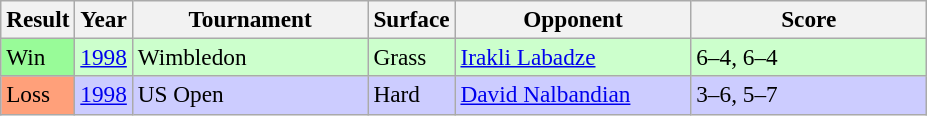<table class="sortable wikitable" style=font-size:97%>
<tr>
<th>Result</th>
<th>Year</th>
<th width=150>Tournament</th>
<th>Surface</th>
<th width=150>Opponent</th>
<th width=150>Score</th>
</tr>
<tr style="background:#ccffcc;">
<td bgcolor=98FB98>Win</td>
<td><a href='#'>1998</a></td>
<td>Wimbledon</td>
<td>Grass</td>
<td> <a href='#'>Irakli Labadze</a></td>
<td>6–4, 6–4</td>
</tr>
<tr style="background:#ccf;">
<td bgcolor=FFA07A>Loss</td>
<td><a href='#'>1998</a></td>
<td>US Open</td>
<td>Hard</td>
<td> <a href='#'>David Nalbandian</a></td>
<td>3–6, 5–7</td>
</tr>
</table>
